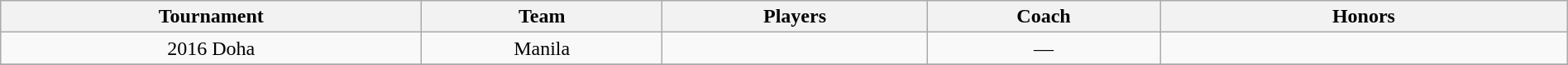<table class="wikitable" width=100% style="text-align: center;">
<tr>
<th>Tournament</th>
<th>Team</th>
<th>Players</th>
<th>Coach</th>
<th width=26%>Honors</th>
</tr>
<tr>
<td>2016 Doha</td>
<td>Manila</td>
<td></td>
<td>—</td>
<td></td>
</tr>
<tr>
</tr>
</table>
